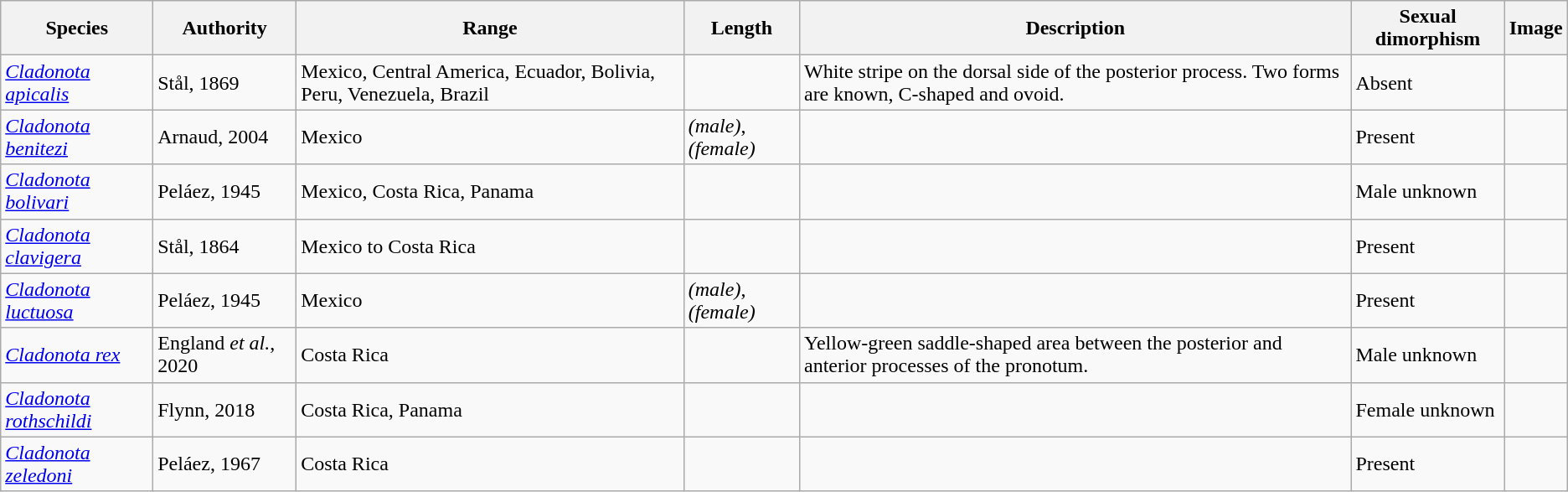<table class="wikitable">
<tr>
<th>Species</th>
<th>Authority</th>
<th>Range</th>
<th>Length</th>
<th>Description</th>
<th>Sexual dimorphism</th>
<th>Image</th>
</tr>
<tr>
<td><em><a href='#'>Cladonota apicalis</a></em></td>
<td>Stål, 1869</td>
<td>Mexico, Central America, Ecuador, Bolivia, Peru, Venezuela, Brazil</td>
<td></td>
<td>White stripe on the dorsal side of the posterior process. Two forms are known, C-shaped and ovoid.</td>
<td>Absent</td>
<td></td>
</tr>
<tr>
<td><em><a href='#'>Cladonota benitezi</a></em></td>
<td>Arnaud, 2004</td>
<td>Mexico</td>
<td> <em>(male)</em>,  <em>(female)</em></td>
<td></td>
<td>Present</td>
<td></td>
</tr>
<tr>
<td><em><a href='#'>Cladonota bolivari</a></em></td>
<td>Peláez, 1945</td>
<td>Mexico, Costa Rica, Panama</td>
<td></td>
<td></td>
<td>Male unknown</td>
<td></td>
</tr>
<tr>
<td><em><a href='#'>Cladonota clavigera</a></em></td>
<td>Stål, 1864</td>
<td>Mexico to Costa Rica</td>
<td></td>
<td></td>
<td>Present</td>
<td></td>
</tr>
<tr>
<td><em><a href='#'>Cladonota luctuosa</a></em></td>
<td>Peláez, 1945</td>
<td>Mexico</td>
<td> <em>(male)</em>,  <em>(female)</em></td>
<td></td>
<td>Present</td>
<td></td>
</tr>
<tr>
<td><em><a href='#'>Cladonota rex</a></em></td>
<td>England <em>et al.</em>, 2020</td>
<td>Costa Rica</td>
<td></td>
<td>Yellow-green saddle-shaped area between the posterior and anterior processes of the pronotum.</td>
<td>Male unknown</td>
<td></td>
</tr>
<tr>
<td><em><a href='#'>Cladonota rothschildi</a></em></td>
<td>Flynn, 2018</td>
<td>Costa Rica, Panama</td>
<td></td>
<td></td>
<td>Female unknown</td>
<td></td>
</tr>
<tr>
<td><em><a href='#'>Cladonota zeledoni</a></em></td>
<td>Peláez, 1967</td>
<td>Costa Rica</td>
<td></td>
<td></td>
<td>Present</td>
<td></td>
</tr>
</table>
